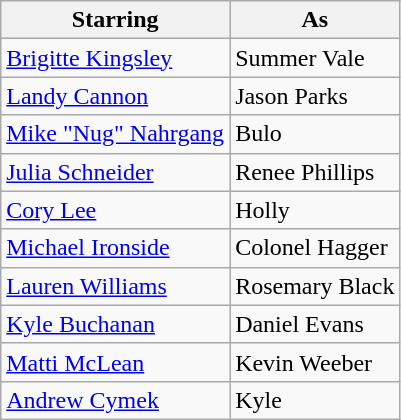<table class="wikitable">
<tr>
<th>Starring</th>
<th>As</th>
</tr>
<tr>
<td><a href='#'>Brigitte Kingsley</a></td>
<td>Summer Vale</td>
</tr>
<tr>
<td><a href='#'>Landy Cannon</a></td>
<td>Jason Parks</td>
</tr>
<tr>
<td><a href='#'>Mike "Nug" Nahrgang</a></td>
<td>Bulo</td>
</tr>
<tr>
<td><a href='#'>Julia Schneider</a></td>
<td>Renee Phillips</td>
</tr>
<tr>
<td><a href='#'>Cory Lee</a></td>
<td>Holly</td>
</tr>
<tr>
<td><a href='#'>Michael Ironside</a></td>
<td>Colonel Hagger</td>
</tr>
<tr>
<td><a href='#'>Lauren Williams</a></td>
<td>Rosemary Black</td>
</tr>
<tr>
<td><a href='#'>Kyle Buchanan</a></td>
<td>Daniel Evans</td>
</tr>
<tr>
<td><a href='#'>Matti McLean</a></td>
<td>Kevin Weeber</td>
</tr>
<tr>
<td><a href='#'>Andrew Cymek</a></td>
<td>Kyle</td>
</tr>
</table>
